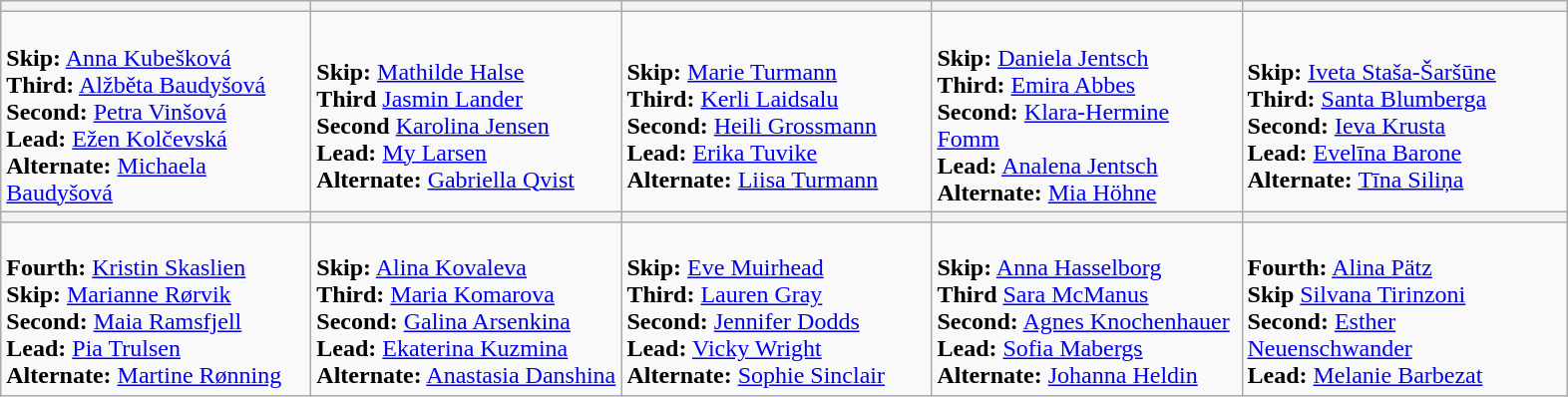<table class="wikitable">
<tr>
<th width=200></th>
<th width=200></th>
<th width=200></th>
<th width=200></th>
<th width=200></th>
</tr>
<tr>
<td><br><strong>Skip:</strong> <a href='#'>Anna Kubešková</a><br>
<strong>Third:</strong> <a href='#'>Alžběta Baudyšová</a><br>
<strong>Second:</strong> <a href='#'>Petra Vinšová</a><br>
<strong>Lead:</strong> <a href='#'>Ežen Kolčevská</a><br>
<strong>Alternate:</strong> <a href='#'>Michaela Baudyšová</a></td>
<td><br><strong>Skip:</strong> <a href='#'>Mathilde Halse</a><br>
<strong>Third</strong> <a href='#'>Jasmin Lander</a><br>
<strong>Second</strong> <a href='#'>Karolina Jensen</a><br>
<strong>Lead:</strong> <a href='#'>My Larsen</a><br>
<strong>Alternate:</strong> <a href='#'>Gabriella Qvist</a></td>
<td><br><strong>Skip:</strong> <a href='#'>Marie Turmann</a><br>
<strong>Third:</strong> <a href='#'>Kerli Laidsalu</a><br>
<strong>Second:</strong> <a href='#'>Heili Grossmann</a><br>
<strong>Lead:</strong> <a href='#'>Erika Tuvike</a><br>
<strong>Alternate:</strong> <a href='#'>Liisa Turmann</a></td>
<td><br><strong>Skip:</strong> <a href='#'>Daniela Jentsch</a><br>
<strong>Third:</strong> <a href='#'>Emira Abbes</a><br>
<strong>Second:</strong> <a href='#'>Klara-Hermine Fomm</a><br>
<strong>Lead:</strong> <a href='#'>Analena Jentsch</a><br>
<strong>Alternate:</strong> <a href='#'>Mia Höhne</a></td>
<td><br><strong>Skip:</strong> <a href='#'>Iveta Staša-Šaršūne</a><br>
<strong>Third:</strong> <a href='#'>Santa Blumberga</a><br>
<strong>Second:</strong> <a href='#'>Ieva Krusta</a><br>
<strong>Lead:</strong> <a href='#'>Evelīna Barone</a><br>
<strong>Alternate:</strong> <a href='#'>Tīna Siliņa</a></td>
</tr>
<tr>
<th width=200></th>
<th width=200></th>
<th width=200></th>
<th width=200></th>
<th width=210></th>
</tr>
<tr>
<td><br><strong>Fourth:</strong> <a href='#'>Kristin Skaslien</a><br>
<strong>Skip:</strong> <a href='#'>Marianne Rørvik</a><br>
<strong>Second:</strong> <a href='#'>Maia Ramsfjell</a><br>
<strong>Lead:</strong> <a href='#'>Pia Trulsen</a><br>
<strong>Alternate:</strong> <a href='#'>Martine Rønning</a></td>
<td><br><strong>Skip:</strong> <a href='#'>Alina Kovaleva</a><br>
<strong>Third:</strong> <a href='#'>Maria Komarova</a><br>
<strong>Second:</strong> <a href='#'>Galina Arsenkina</a><br>
<strong>Lead:</strong> <a href='#'>Ekaterina Kuzmina</a><br>
<strong>Alternate:</strong> <a href='#'>Anastasia Danshina</a></td>
<td><br><strong>Skip:</strong> <a href='#'>Eve Muirhead</a><br>
<strong>Third:</strong> <a href='#'>Lauren Gray</a><br>
<strong>Second:</strong> <a href='#'>Jennifer Dodds</a><br>
<strong>Lead:</strong> <a href='#'>Vicky Wright</a><br>
<strong>Alternate:</strong> <a href='#'>Sophie Sinclair</a></td>
<td><br><strong>Skip:</strong> <a href='#'>Anna Hasselborg</a><br>
<strong>Third</strong> <a href='#'>Sara McManus</a><br>
<strong>Second:</strong> <a href='#'>Agnes Knochenhauer</a><br>
<strong>Lead:</strong> <a href='#'>Sofia Mabergs</a><br>
<strong>Alternate:</strong> <a href='#'>Johanna Heldin</a></td>
<td><br><strong>Fourth:</strong> <a href='#'>Alina Pätz</a><br>
<strong>Skip</strong> <a href='#'>Silvana Tirinzoni</a><br>
<strong>Second:</strong> <a href='#'>Esther Neuenschwander</a><br>
<strong>Lead:</strong> <a href='#'>Melanie Barbezat</a></td>
</tr>
</table>
